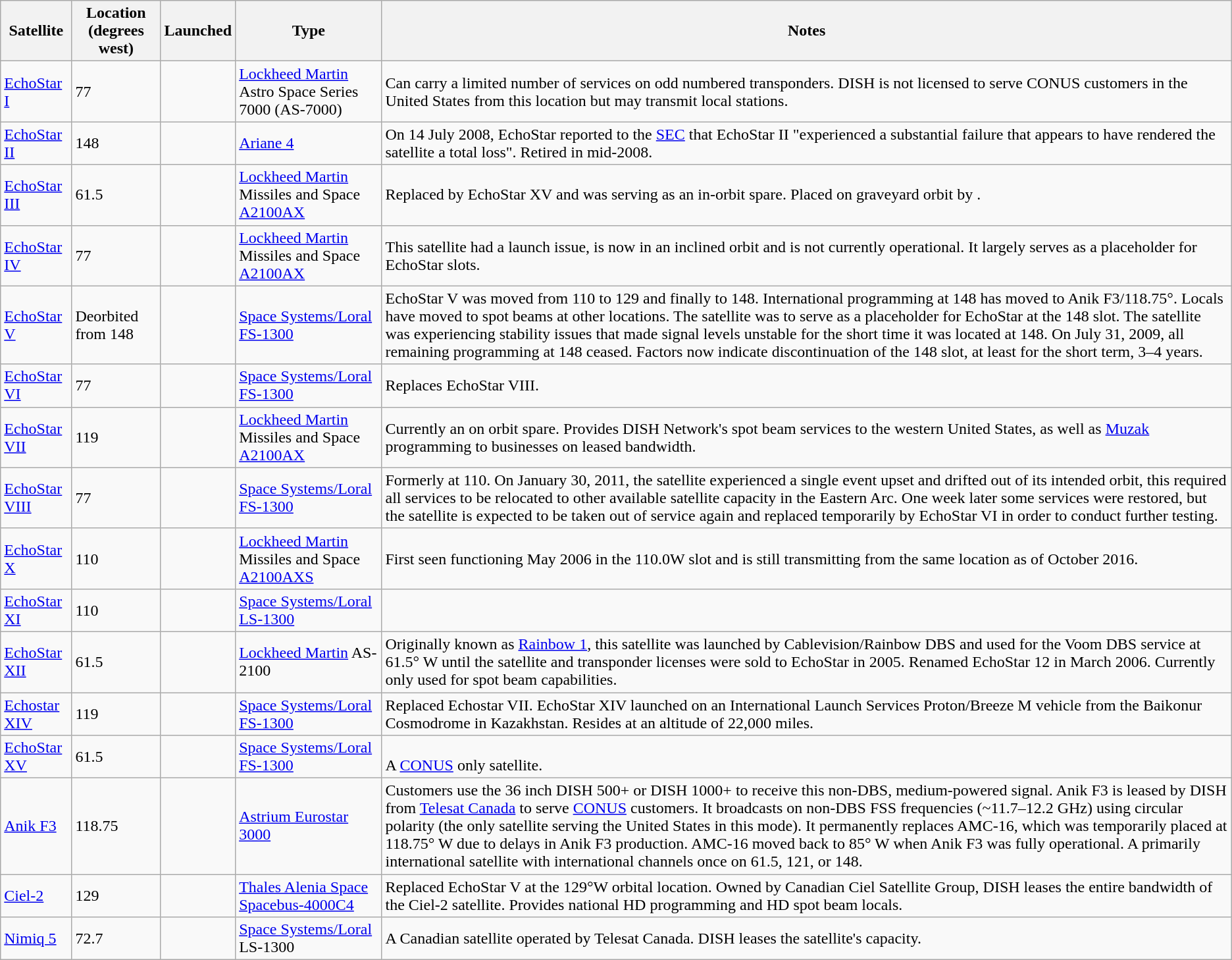<table class="wikitable sortable">
<tr>
<th>Satellite</th>
<th>Location (degrees west)</th>
<th>Launched</th>
<th>Type</th>
<th>Notes</th>
</tr>
<tr>
<td><a href='#'>EchoStar I</a></td>
<td>77</td>
<td></td>
<td><a href='#'>Lockheed Martin</a> Astro Space Series 7000 (AS-7000)</td>
<td>Can carry a limited number of services on odd numbered transponders. DISH is not licensed to serve CONUS customers in the United States from this location but may transmit local stations.</td>
</tr>
<tr>
<td><a href='#'>EchoStar II</a></td>
<td>148</td>
<td></td>
<td><a href='#'>Ariane 4</a></td>
<td>On 14 July 2008, EchoStar reported to the <a href='#'>SEC</a> that EchoStar II "experienced a substantial failure that appears to have rendered the satellite a total loss". Retired in mid-2008.</td>
</tr>
<tr>
<td><a href='#'>EchoStar III</a></td>
<td>61.5</td>
<td></td>
<td><a href='#'>Lockheed Martin</a> Missiles and Space <a href='#'>A2100AX</a></td>
<td>Replaced by EchoStar XV and was serving as an in-orbit spare. Placed on graveyard orbit by .</td>
</tr>
<tr>
<td><a href='#'>EchoStar IV</a></td>
<td>77</td>
<td></td>
<td><a href='#'>Lockheed Martin</a> Missiles and Space <a href='#'>A2100AX</a></td>
<td>This satellite had a launch issue, is now in an inclined orbit and is not currently operational. It largely serves as a placeholder for EchoStar slots.</td>
</tr>
<tr>
<td><a href='#'>EchoStar V</a></td>
<td>Deorbited from 148</td>
<td></td>
<td><a href='#'>Space Systems/Loral</a> <a href='#'>FS-1300</a></td>
<td>EchoStar V was moved from 110 to 129 and finally to 148. International programming at 148 has moved to Anik F3/118.75°. Locals have moved to spot beams at other locations. The satellite was to serve as a placeholder for EchoStar at the 148 slot. The satellite was experiencing stability issues that made signal levels unstable for the short time it was located at 148. On July 31, 2009, all remaining programming at 148 ceased. Factors now indicate discontinuation of the 148 slot, at least for the short term, 3–4 years.</td>
</tr>
<tr>
<td><a href='#'>EchoStar VI</a></td>
<td>77</td>
<td></td>
<td><a href='#'>Space Systems/Loral</a> <a href='#'>FS-1300</a></td>
<td>Replaces EchoStar VIII.</td>
</tr>
<tr>
<td><a href='#'>EchoStar VII</a></td>
<td>119</td>
<td></td>
<td><a href='#'>Lockheed Martin</a> Missiles and Space <a href='#'>A2100AX</a></td>
<td>Currently an on orbit spare. Provides DISH Network's spot beam services to the western United States, as well as <a href='#'>Muzak</a> programming to businesses on leased bandwidth.</td>
</tr>
<tr>
<td><a href='#'>EchoStar VIII</a></td>
<td>77</td>
<td></td>
<td><a href='#'>Space Systems/Loral</a> <a href='#'>FS-1300</a></td>
<td>Formerly at 110. On January 30, 2011, the satellite experienced a single event upset and drifted out of its intended orbit, this required all services to be relocated to other available satellite capacity in the Eastern Arc. One week later some services were restored, but the satellite is expected to be taken out of service again and replaced temporarily by EchoStar VI in order to conduct further testing.</td>
</tr>
<tr>
<td><a href='#'>EchoStar X</a></td>
<td>110</td>
<td></td>
<td><a href='#'>Lockheed Martin</a> Missiles and Space <a href='#'>A2100AXS</a></td>
<td>First seen functioning May 2006 in the 110.0W slot and is still transmitting from the same location as of October 2016.</td>
</tr>
<tr>
<td><a href='#'>EchoStar XI</a></td>
<td>110</td>
<td></td>
<td><a href='#'>Space Systems/Loral</a> <a href='#'>LS-1300</a></td>
<td></td>
</tr>
<tr>
<td><a href='#'>EchoStar XII</a></td>
<td>61.5</td>
<td></td>
<td><a href='#'>Lockheed Martin</a> AS-2100</td>
<td>Originally known as <a href='#'>Rainbow 1</a>, this satellite was launched by Cablevision/Rainbow DBS and used for the Voom DBS service at 61.5° W until the satellite and transponder licenses were sold to EchoStar in 2005. Renamed EchoStar 12 in March 2006. Currently only used for spot beam capabilities.</td>
</tr>
<tr>
<td><a href='#'>Echostar XIV</a></td>
<td>119</td>
<td></td>
<td><a href='#'>Space Systems/Loral</a> <a href='#'>FS-1300</a></td>
<td>Replaced Echostar VII. EchoStar XIV launched on an International Launch Services Proton/Breeze M vehicle from the Baikonur Cosmodrome in Kazakhstan. Resides at an altitude of 22,000 miles.</td>
</tr>
<tr>
<td><a href='#'>EchoStar XV</a></td>
<td>61.5</td>
<td></td>
<td><a href='#'>Space Systems/Loral</a> <a href='#'>FS-1300</a></td>
<td><br>A <a href='#'>CONUS</a> only satellite.</td>
</tr>
<tr>
<td><a href='#'>Anik F3</a></td>
<td>118.75</td>
<td></td>
<td><a href='#'>Astrium Eurostar 3000</a></td>
<td>Customers use the 36 inch DISH 500+ or DISH 1000+ to receive this non-DBS, medium-powered signal. Anik F3 is leased by DISH from <a href='#'>Telesat Canada</a> to serve <a href='#'>CONUS</a> customers. It broadcasts on non-DBS FSS frequencies (~11.7–12.2 GHz) using circular polarity (the only satellite serving the United States in this mode). It permanently replaces AMC-16, which was temporarily placed at 118.75° W due to delays in Anik F3 production. AMC-16 moved back to 85° W when Anik F3 was fully operational. A primarily international satellite with international channels once on 61.5, 121, or 148.</td>
</tr>
<tr>
<td><a href='#'>Ciel-2</a></td>
<td>129</td>
<td></td>
<td><a href='#'>Thales Alenia Space</a> <a href='#'>Spacebus-4000C4</a></td>
<td>Replaced EchoStar V at the 129°W orbital location. Owned by Canadian Ciel Satellite Group, DISH leases the entire bandwidth of the Ciel-2 satellite. Provides national HD programming and HD spot beam locals.</td>
</tr>
<tr>
<td><a href='#'>Nimiq 5</a></td>
<td>72.7</td>
<td></td>
<td><a href='#'>Space Systems/Loral</a> LS-1300</td>
<td>A Canadian satellite operated by Telesat Canada. DISH leases the satellite's capacity.</td>
</tr>
</table>
